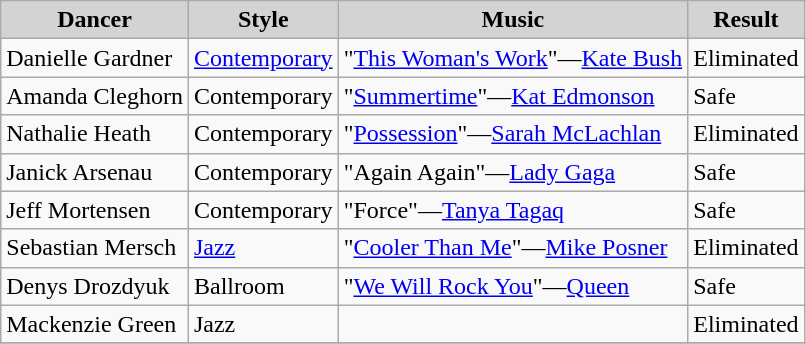<table class="wikitable">
<tr align="center" bgcolor="lightgrey">
<td><strong>Dancer</strong></td>
<td><strong>Style</strong></td>
<td><strong>Music</strong></td>
<td><strong>Result</strong></td>
</tr>
<tr>
<td>Danielle Gardner</td>
<td><a href='#'>Contemporary</a></td>
<td>"<a href='#'>This Woman's Work</a>"—<a href='#'>Kate Bush</a></td>
<td>Eliminated</td>
</tr>
<tr>
<td>Amanda Cleghorn</td>
<td>Contemporary</td>
<td>"<a href='#'>Summertime</a>"—<a href='#'>Kat Edmonson</a></td>
<td>Safe</td>
</tr>
<tr>
<td>Nathalie Heath</td>
<td>Contemporary</td>
<td>"<a href='#'>Possession</a>"—<a href='#'>Sarah McLachlan</a></td>
<td>Eliminated</td>
</tr>
<tr>
<td>Janick Arsenau</td>
<td>Contemporary</td>
<td>"Again Again"—<a href='#'>Lady Gaga</a></td>
<td>Safe</td>
</tr>
<tr>
<td>Jeff Mortensen</td>
<td>Contemporary</td>
<td>"Force"—<a href='#'>Tanya Tagaq</a></td>
<td>Safe</td>
</tr>
<tr>
<td>Sebastian Mersch</td>
<td><a href='#'>Jazz</a></td>
<td>"<a href='#'>Cooler Than Me</a>"—<a href='#'>Mike Posner</a></td>
<td>Eliminated</td>
</tr>
<tr>
<td>Denys Drozdyuk</td>
<td>Ballroom</td>
<td>"<a href='#'>We Will Rock You</a>"—<a href='#'>Queen</a></td>
<td>Safe</td>
</tr>
<tr>
<td>Mackenzie Green</td>
<td>Jazz</td>
<td></td>
<td>Eliminated</td>
</tr>
<tr>
</tr>
</table>
